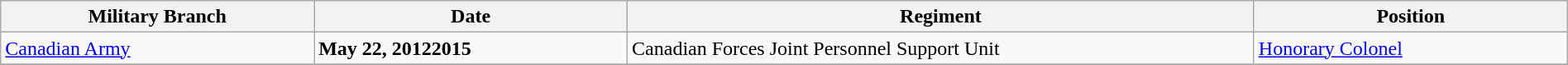<table class="wikitable" style="width:100%;">
<tr>
<th style="width:20%;">Military Branch</th>
<th style="width:20%;">Date</th>
<th style="width:40%;">Regiment</th>
<th style="width:20%;">Position</th>
</tr>
<tr>
<td> <a href='#'>Canadian Army</a></td>
<td><strong>May 22, 20122015</strong></td>
<td>Canadian Forces Joint Personnel Support Unit</td>
<td><a href='#'>Honorary Colonel</a></td>
</tr>
<tr>
</tr>
</table>
